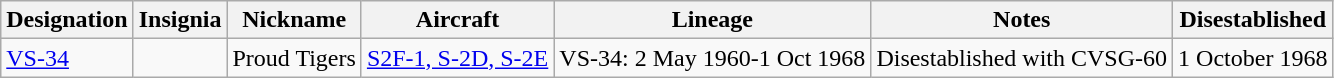<table class="wikitable">
<tr>
<th>Designation</th>
<th>Insignia</th>
<th>Nickname</th>
<th>Aircraft</th>
<th>Lineage</th>
<th>Notes</th>
<th>Disestablished</th>
</tr>
<tr>
<td><a href='#'>VS-34</a></td>
<td></td>
<td>Proud Tigers</td>
<td><a href='#'>S2F-1, S-2D, S-2E</a></td>
<td style="white-space: nowrap;">VS-34: 2 May 1960-1 Oct 1968</td>
<td>Disestablished with CVSG-60</td>
<td>1 October 1968</td>
</tr>
</table>
